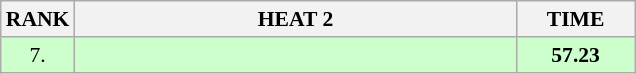<table class="wikitable" style="border-collapse: collapse; font-size: 90%;">
<tr>
<th>RANK</th>
<th style="width: 20em">HEAT 2</th>
<th style="width: 5em">TIME</th>
</tr>
<tr style="background:#ccffcc;">
<td align="center">7.</td>
<td></td>
<td align="center"><strong>57.23</strong></td>
</tr>
</table>
